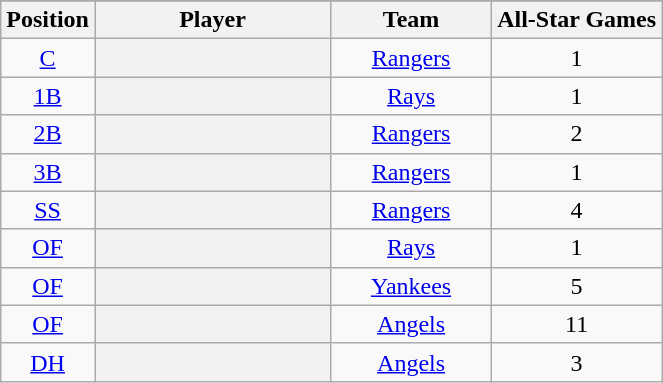<table class="wikitable sortable plainrowheaders" style="text-align:center;">
<tr>
</tr>
<tr>
<th scope="col">Position</th>
<th scope="col" style="width:150px;">Player</th>
<th scope="col" style="width:100px;">Team</th>
<th scope="col">All-Star Games</th>
</tr>
<tr>
<td><a href='#'>C</a></td>
<th scope="row" style="text-align:center"></th>
<td><a href='#'>Rangers</a></td>
<td>1</td>
</tr>
<tr>
<td><a href='#'>1B</a></td>
<th scope="row" style="text-align:center"></th>
<td><a href='#'>Rays</a></td>
<td>1</td>
</tr>
<tr>
<td><a href='#'>2B</a></td>
<th scope="row" style="text-align:center"></th>
<td><a href='#'>Rangers</a></td>
<td>2</td>
</tr>
<tr>
<td><a href='#'>3B</a></td>
<th scope="row" style="text-align:center"></th>
<td><a href='#'>Rangers</a></td>
<td>1</td>
</tr>
<tr>
<td><a href='#'>SS</a></td>
<th scope="row" style="text-align:center"></th>
<td><a href='#'>Rangers</a></td>
<td>4</td>
</tr>
<tr>
<td><a href='#'>OF</a></td>
<th scope="row" style="text-align:center"></th>
<td><a href='#'>Rays</a></td>
<td>1</td>
</tr>
<tr>
<td><a href='#'>OF</a></td>
<th scope="row" style="text-align:center"></th>
<td><a href='#'>Yankees</a></td>
<td>5</td>
</tr>
<tr>
<td><a href='#'>OF</a></td>
<th scope="row" style="text-align:center"></th>
<td><a href='#'>Angels</a></td>
<td>11</td>
</tr>
<tr>
<td><a href='#'>DH</a></td>
<th scope="row" style="text-align:center"></th>
<td><a href='#'>Angels</a></td>
<td>3</td>
</tr>
</table>
